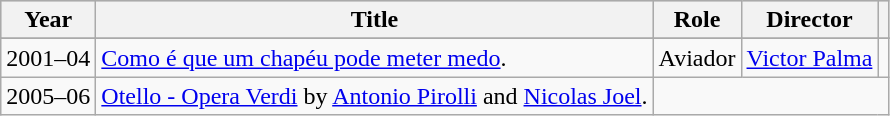<table class="wikitable sortable">
<tr style="background:#ccc;">
<th>Year</th>
<th>Title</th>
<th>Role</th>
<th>Director</th>
<th></th>
</tr>
<tr>
</tr>
<tr>
<td>2001–04</td>
<td><a href='#'>Como é que um chapéu pode meter medo</a>.</td>
<td>Aviador</td>
<td><a href='#'>Victor Palma</a></td>
<td></td>
</tr>
<tr>
<td>2005–06</td>
<td><a href='#'>Otello - Opera Verdi</a> by <a href='#'>Antonio Pirolli</a> and <a href='#'>Nicolas Joel</a>.</td>
</tr>
</table>
